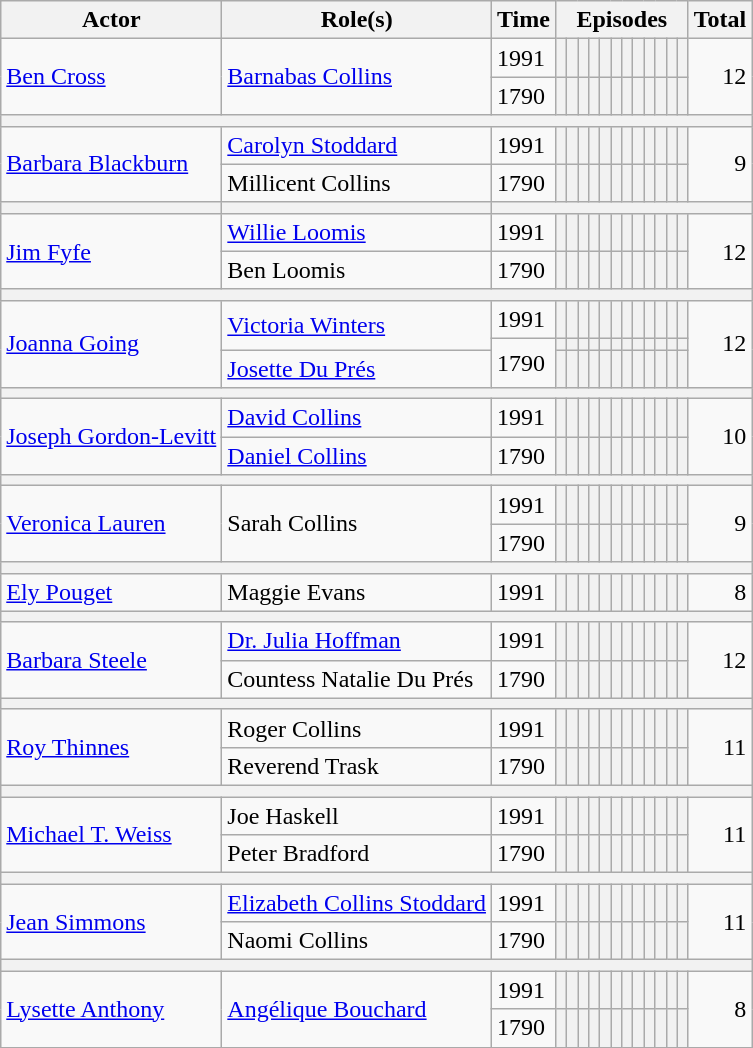<table class="wikitable">
<tr>
<th>Actor</th>
<th>Role(s)</th>
<th>Time</th>
<th colspan="12">Episodes</th>
<th>Total</th>
</tr>
<tr>
<td rowspan="2"><a href='#'>Ben Cross</a></td>
<td rowspan="2"><a href='#'>Barnabas Collins</a></td>
<td>1991</td>
<th></th>
<th></th>
<th></th>
<th></th>
<th></th>
<th></th>
<th></th>
<th></th>
<th></th>
<th></th>
<th></th>
<th></th>
<td rowspan="2" style="text-align:right;">12</td>
</tr>
<tr>
<td>1790</td>
<th style="color: grey"></th>
<th style="color: grey"></th>
<th style="color: grey"></th>
<th style="color: grey"></th>
<th style="color: grey"></th>
<th style="color: grey"></th>
<th></th>
<th></th>
<th></th>
<th></th>
<th></th>
<th></th>
</tr>
<tr>
<th colspan="16"></th>
</tr>
<tr>
<td rowspan="2"><a href='#'>Barbara Blackburn</a></td>
<td><a href='#'>Carolyn Stoddard</a></td>
<td>1991</td>
<th></th>
<th></th>
<th></th>
<th style="color: grey"></th>
<th></th>
<th></th>
<th style="color: grey"></th>
<th></th>
<th></th>
<th></th>
<th style="color: grey"></th>
<th style="color: grey"></th>
<td rowspan="2" style="text-align:right;">9</td>
</tr>
<tr>
<td>Millicent Collins</td>
<td>1790</td>
<th style="color: grey"></th>
<th style="color: grey"></th>
<th style="color: grey"></th>
<th style="color: grey"></th>
<th style="color: grey"></th>
<th style="color: grey"></th>
<th></th>
<th></th>
<th></th>
<th></th>
<th style="color: grey"></th>
<th style="color: grey"></th>
</tr>
<tr>
<th style="color: grey"></th>
<th style="color: grey"></th>
<th colspan="16"></th>
</tr>
<tr>
<td rowspan="2"><a href='#'>Jim Fyfe</a></td>
<td><a href='#'>Willie Loomis</a></td>
<td>1991</td>
<th></th>
<th></th>
<th></th>
<th></th>
<th></th>
<th></th>
<th></th>
<th></th>
<th></th>
<th style="color: grey"></th>
<th></th>
<th></th>
<td rowspan="2" style="text-align:right;">12</td>
</tr>
<tr>
<td>Ben Loomis</td>
<td>1790</td>
<th style="color: grey"></th>
<th style="color: grey"></th>
<th style="color: grey"></th>
<th style="color: grey"></th>
<th style="color: grey"></th>
<th style="color: grey"></th>
<th></th>
<th></th>
<th></th>
<th></th>
<th></th>
<th></th>
</tr>
<tr>
<th colspan="16"></th>
</tr>
<tr>
<td rowspan="3"><a href='#'>Joanna Going</a></td>
<td rowspan="2"><a href='#'>Victoria Winters</a></td>
<td rowspan="1">1991</td>
<th></th>
<th></th>
<th></th>
<th></th>
<th></th>
<th></th>
<th style="color: grey"></th>
<th style="color: grey"></th>
<th style="color: grey"></th>
<th style="color: grey"></th>
<th style="color: grey"></th>
<th></th>
<td rowspan="3" style="text-align:right;">12</td>
</tr>
<tr>
<td rowspan="2">1790</td>
<th style="color: grey"></th>
<th style="color: grey"></th>
<th style="color: grey"></th>
<th style="color: grey"></th>
<th style="color: grey"></th>
<th style="color: grey"></th>
<th></th>
<th></th>
<th></th>
<th></th>
<th></th>
<th></th>
</tr>
<tr>
<td><a href='#'>Josette Du Prés</a></td>
<th style="color: grey"></th>
<th style="color: grey"></th>
<th style="color: grey"></th>
<th style="color: grey"></th>
<th style="color: grey"></th>
<th style="color: grey"></th>
<th></th>
<th></th>
<th></th>
<th></th>
<th></th>
<th style="color: grey"></th>
</tr>
<tr>
<th colspan="16"></th>
</tr>
<tr>
<td rowspan="2"><a href='#'>Joseph Gordon-Levitt</a></td>
<td><a href='#'>David Collins</a></td>
<td>1991</td>
<th></th>
<th></th>
<th></th>
<th></th>
<th style="color: grey"></th>
<th></th>
<th style="color: grey"></th>
<th style="color: grey"></th>
<th style="color: grey"></th>
<th style="color: grey"></th>
<th style="color: grey"></th>
<th style="color: grey"></th>
<td rowspan="2" style="text-align:right;">10</td>
</tr>
<tr>
<td><a href='#'>Daniel Collins</a></td>
<td>1790</td>
<th style="color: grey"></th>
<th style="color: grey"></th>
<th style="color: grey"></th>
<th style="color: grey"></th>
<th style="color: grey"></th>
<th style="color: grey"></th>
<th></th>
<th></th>
<th></th>
<th></th>
<th style="color: grey"></th>
<th></th>
</tr>
<tr>
<th colspan="16"></th>
</tr>
<tr>
<td rowspan="2"><a href='#'>Veronica Lauren</a></td>
<td rowspan="2">Sarah Collins</td>
<td>1991</td>
<th></th>
<th style="color: grey"></th>
<th></th>
<th></th>
<th style="color: grey"></th>
<th></th>
<th style="color: grey"></th>
<th style="color: grey"></th>
<th></th>
<th style="color: grey"></th>
<th style="color: grey"></th>
<th></th>
<td rowspan="2" style="text-align:right;">9</td>
</tr>
<tr>
<td>1790</td>
<th style="color: grey"></th>
<th style="color: grey"></th>
<th style="color: grey"></th>
<th style="color: grey"></th>
<th style="color: grey"></th>
<th style="color: grey"></th>
<th></th>
<th></th>
<th></th>
<th></th>
<th style="color: grey"></th>
<th></th>
</tr>
<tr>
<th colspan="16"></th>
</tr>
<tr>
<td><a href='#'>Ely Pouget</a></td>
<td>Maggie Evans</td>
<td>1991</td>
<th></th>
<th></th>
<th style="color: grey"></th>
<th></th>
<th></th>
<th></th>
<th style="color: grey"></th>
<th></th>
<th></th>
<th style="color: grey"></th>
<th style="color: grey"></th>
<th></th>
<td style="text-align:right;">8</td>
</tr>
<tr>
<th colspan="16"></th>
</tr>
<tr>
<td rowspan="2"><a href='#'>Barbara Steele</a></td>
<td><a href='#'>Dr. Julia Hoffman</a></td>
<td>1991</td>
<th></th>
<th></th>
<th></th>
<th></th>
<th></th>
<th></th>
<th></th>
<th></th>
<th></th>
<th style="color: grey"></th>
<th></th>
<th></th>
<td rowspan="2" style="text-align:right;">12</td>
</tr>
<tr>
<td>Countess Natalie Du Prés</td>
<td>1790</td>
<th style="color: grey"></th>
<th style="color: grey"></th>
<th style="color: grey"></th>
<th style="color: grey"></th>
<th style="color: grey"></th>
<th style="color: grey"></th>
<th></th>
<th></th>
<th></th>
<th></th>
<th></th>
<th style="color: grey"></th>
</tr>
<tr>
<th colspan="16"></th>
</tr>
<tr>
<td rowspan="2"><a href='#'>Roy Thinnes</a></td>
<td>Roger Collins</td>
<td>1991</td>
<th></th>
<th></th>
<th></th>
<th></th>
<th style="color: grey"></th>
<th></th>
<th style="color: grey"></th>
<th></th>
<th></th>
<th style="color: grey"></th>
<th style="color: grey"></th>
<th></th>
<td rowspan="2" style="text-align:right;">11</td>
</tr>
<tr>
<td>Reverend Trask</td>
<td>1790</td>
<th style="color: grey"></th>
<th style="color: grey"></th>
<th style="color: grey"></th>
<th style="color: grey"></th>
<th style="color: grey"></th>
<th style="color: grey"></th>
<th></th>
<th style="color: grey"></th>
<th></th>
<th></th>
<th></th>
<th></th>
</tr>
<tr>
<th colspan="16"></th>
</tr>
<tr>
<td rowspan="2"><a href='#'>Michael T. Weiss</a></td>
<td>Joe Haskell</td>
<td>1991</td>
<th></th>
<th></th>
<th></th>
<th style="color: grey"></th>
<th></th>
<th></th>
<th style="color: grey"></th>
<th></th>
<th style="color: grey"></th>
<th></th>
<th></th>
<th style="color: grey"></th>
<td rowspan="2" style="text-align:right;">11</td>
</tr>
<tr>
<td>Peter Bradford</td>
<td>1790</td>
<th style="color: grey"></th>
<th style="color: grey"></th>
<th style="color: grey"></th>
<th style="color: grey"></th>
<th style="color: grey"></th>
<th style="color: grey"></th>
<th></th>
<th></th>
<th></th>
<th></th>
<th></th>
<th></th>
</tr>
<tr>
<th colspan="16"></th>
</tr>
<tr>
<td rowspan="2"><a href='#'>Jean Simmons</a></td>
<td><a href='#'>Elizabeth Collins Stoddard</a></td>
<td>1991</td>
<th></th>
<th></th>
<th></th>
<th></th>
<th style="color: grey"></th>
<th></th>
<th></th>
<th></th>
<th></th>
<th style="color: grey"></th>
<th style="color: grey"></th>
<th></th>
<td rowspan="2" style="text-align:right;">11</td>
</tr>
<tr>
<td>Naomi Collins</td>
<td>1790</td>
<th style="color: grey"></th>
<th style="color: grey"></th>
<th style="color: grey"></th>
<th style="color: grey"></th>
<th style="color: grey"></th>
<th style="color: grey"></th>
<th></th>
<th></th>
<th></th>
<th></th>
<th></th>
<th></th>
</tr>
<tr>
<th colspan="16"></th>
</tr>
<tr>
<td rowspan="2"><a href='#'>Lysette Anthony</a></td>
<td rowspan="2"><a href='#'>Angélique Bouchard</a></td>
<td>1991</td>
<th style="color: grey"></th>
<th style="color: grey"></th>
<th style="color: grey"></th>
<th></th>
<th style="color: grey"></th>
<th></th>
<th style="color: grey"></th>
<th style="color: grey"></th>
<th></th>
<th style="color: grey"></th>
<th></th>
<th></th>
<td rowspan="2" style="text-align:right;">8</td>
</tr>
<tr>
<td>1790</td>
<th style="color: grey"></th>
<th style="color: grey"></th>
<th style="color: grey"></th>
<th style="color: grey"></th>
<th style="color: grey"></th>
<th style="color: grey"></th>
<th></th>
<th></th>
<th></th>
<th></th>
<th></th>
<th></th>
</tr>
<tr>
</tr>
</table>
